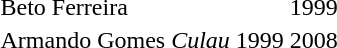<table border="0">
<tr>
<td></td>
<td>Beto Ferreira</td>
<td></td>
<td align="right">1999</td>
</tr>
<tr>
<td></td>
<td>Armando Gomes <em>Culau</em></td>
<td align="right">1999</td>
<td align="right">2008</td>
</tr>
<tr>
</tr>
</table>
